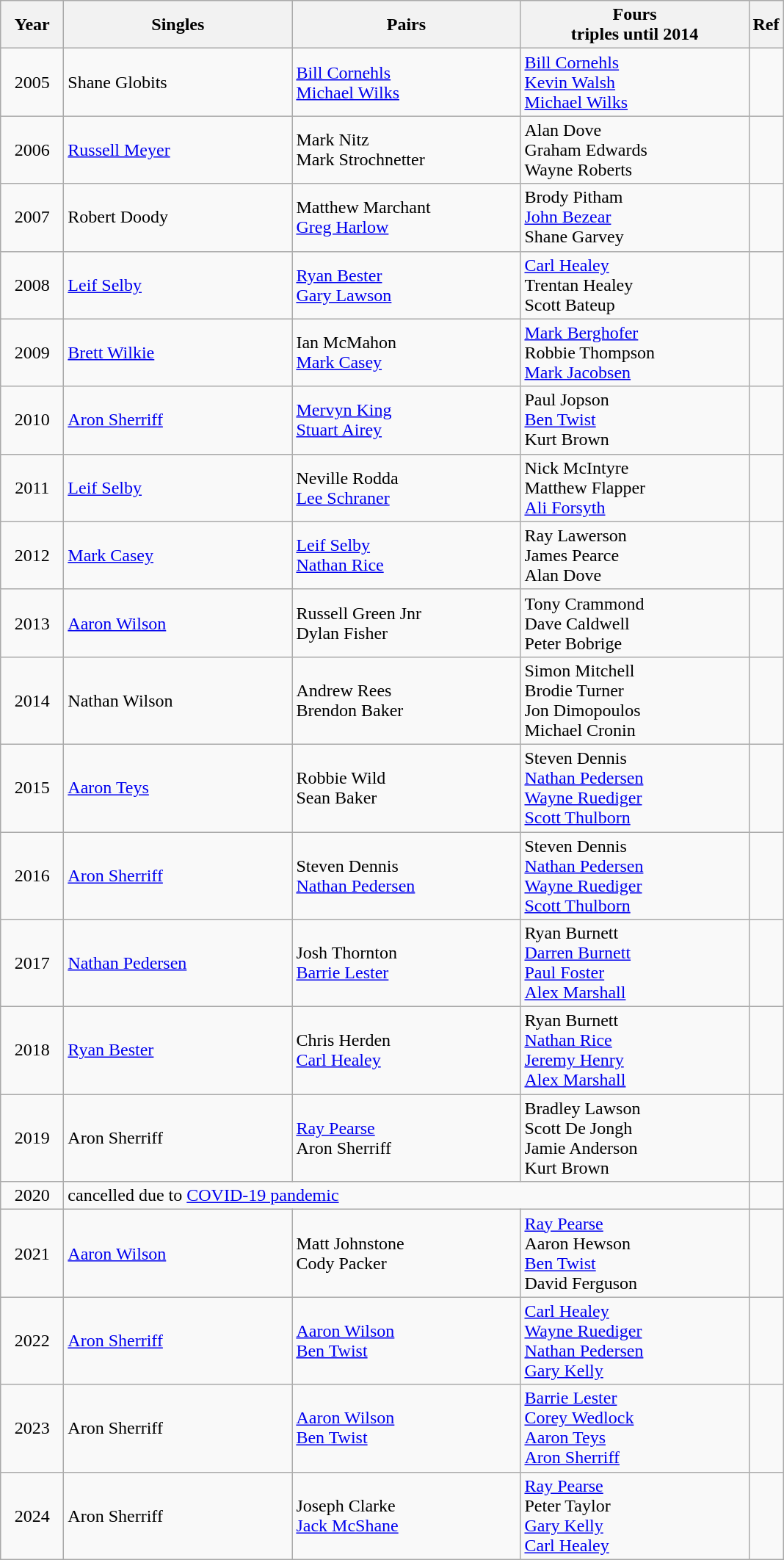<table class="wikitable">
<tr>
<th width=50>Year</th>
<th width=200>Singles</th>
<th width=200>Pairs</th>
<th width=200>Fours <br>triples until 2014</th>
<th width=20>Ref</th>
</tr>
<tr>
<td align=center>2005</td>
<td>Shane Globits</td>
<td><a href='#'>Bill Cornehls</a> <br> <a href='#'>Michael Wilks</a></td>
<td><a href='#'>Bill Cornehls</a><br> <a href='#'>Kevin Walsh</a><br> <a href='#'>Michael Wilks</a></td>
<td></td>
</tr>
<tr>
<td align=center>2006</td>
<td><a href='#'>Russell Meyer</a></td>
<td>Mark Nitz <br> Mark Strochnetter</td>
<td>Alan Dove<br> Graham Edwards<br> Wayne Roberts</td>
<td></td>
</tr>
<tr>
<td align=center>2007</td>
<td>Robert Doody</td>
<td>Matthew Marchant <br> <a href='#'>Greg Harlow</a></td>
<td>Brody Pitham<br><a href='#'>John Bezear</a><br> Shane Garvey</td>
<td></td>
</tr>
<tr>
<td align=center>2008</td>
<td><a href='#'>Leif Selby</a></td>
<td><a href='#'>Ryan Bester</a> <br> <a href='#'>Gary Lawson</a></td>
<td><a href='#'>Carl Healey</a><br> Trentan Healey<br> Scott Bateup</td>
<td></td>
</tr>
<tr>
<td align=center>2009</td>
<td><a href='#'>Brett Wilkie</a></td>
<td>Ian McMahon <br><a href='#'>Mark Casey</a></td>
<td><a href='#'>Mark Berghofer</a><br> Robbie Thompson<br> <a href='#'>Mark Jacobsen</a></td>
<td></td>
</tr>
<tr>
<td align=center>2010</td>
<td><a href='#'>Aron Sherriff</a></td>
<td><a href='#'>Mervyn King</a> <br> <a href='#'>Stuart Airey</a></td>
<td>Paul Jopson<br> <a href='#'>Ben Twist</a><br> Kurt Brown</td>
<td></td>
</tr>
<tr>
<td align=center>2011</td>
<td><a href='#'>Leif Selby</a></td>
<td>Neville Rodda <br> <a href='#'>Lee Schraner</a></td>
<td>Nick McIntyre<br>Matthew Flapper<br> <a href='#'>Ali Forsyth</a></td>
<td></td>
</tr>
<tr>
<td align=center>2012</td>
<td><a href='#'>Mark Casey</a></td>
<td><a href='#'>Leif Selby</a> <br> <a href='#'>Nathan Rice</a></td>
<td>Ray Lawerson<br> James Pearce<br> Alan Dove</td>
<td></td>
</tr>
<tr>
<td align=center>2013</td>
<td><a href='#'>Aaron Wilson</a></td>
<td>Russell Green Jnr <br> Dylan Fisher</td>
<td>Tony Crammond<br> Dave Caldwell<br> Peter Bobrige</td>
<td></td>
</tr>
<tr>
<td align=center>2014</td>
<td>Nathan Wilson</td>
<td>Andrew Rees <br> Brendon Baker</td>
<td>Simon Mitchell<br> Brodie Turner<br> Jon Dimopoulos<br> Michael Cronin</td>
<td></td>
</tr>
<tr>
<td align=center>2015</td>
<td><a href='#'>Aaron Teys</a></td>
<td>Robbie Wild <br>Sean Baker</td>
<td>Steven Dennis<br><a href='#'>Nathan Pedersen</a><br> <a href='#'>Wayne Ruediger</a><br> <a href='#'>Scott Thulborn</a></td>
<td></td>
</tr>
<tr>
<td align=center>2016</td>
<td><a href='#'>Aron Sherriff</a></td>
<td>Steven Dennis <br><a href='#'>Nathan Pedersen</a></td>
<td>Steven Dennis<br><a href='#'>Nathan Pedersen</a><br> <a href='#'>Wayne Ruediger</a><br> <a href='#'>Scott Thulborn</a></td>
<td></td>
</tr>
<tr>
<td align=center>2017</td>
<td><a href='#'>Nathan Pedersen</a></td>
<td>Josh Thornton <br> <a href='#'>Barrie Lester</a></td>
<td>Ryan Burnett<br><a href='#'>Darren Burnett</a><br> <a href='#'>Paul Foster</a><br> <a href='#'>Alex Marshall</a></td>
<td></td>
</tr>
<tr>
<td align=center>2018</td>
<td><a href='#'>Ryan Bester</a></td>
<td>Chris Herden <br> <a href='#'>Carl Healey</a></td>
<td>Ryan Burnett<br> <a href='#'>Nathan Rice</a><br> <a href='#'>Jeremy Henry</a><br> <a href='#'>Alex Marshall</a></td>
<td></td>
</tr>
<tr>
<td align=center>2019</td>
<td>Aron Sherriff</td>
<td><a href='#'>Ray Pearse</a> <br>Aron Sherriff</td>
<td>Bradley Lawson<br> Scott De Jongh<br> Jamie Anderson<br>Kurt Brown</td>
<td></td>
</tr>
<tr>
<td align=center>2020</td>
<td colspan=3>cancelled due to  <a href='#'>COVID-19 pandemic</a></td>
<td></td>
</tr>
<tr>
<td align=center>2021</td>
<td><a href='#'>Aaron Wilson</a></td>
<td>Matt Johnstone <br> Cody Packer</td>
<td><a href='#'>Ray Pearse</a><br> Aaron Hewson<br><a href='#'>Ben Twist</a><br>David Ferguson</td>
<td></td>
</tr>
<tr>
<td align=center>2022</td>
<td><a href='#'>Aron Sherriff</a></td>
<td><a href='#'>Aaron Wilson</a><br><a href='#'>Ben Twist</a></td>
<td><a href='#'>Carl Healey</a><br><a href='#'>Wayne Ruediger</a><br><a href='#'>Nathan Pedersen</a><br><a href='#'>Gary Kelly</a></td>
<td></td>
</tr>
<tr>
<td align=center>2023</td>
<td>Aron Sherriff</td>
<td><a href='#'>Aaron Wilson</a><br><a href='#'>Ben Twist</a></td>
<td><a href='#'>Barrie Lester</a><br><a href='#'>Corey Wedlock</a><br><a href='#'>Aaron Teys</a><br><a href='#'>Aron Sherriff</a></td>
<td></td>
</tr>
<tr>
<td align=center>2024</td>
<td>Aron Sherriff</td>
<td>Joseph Clarke<br><a href='#'>Jack McShane</a></td>
<td><a href='#'>Ray Pearse</a><br>Peter Taylor<br><a href='#'>Gary Kelly</a><br><a href='#'>Carl Healey</a></td>
<td></td>
</tr>
</table>
